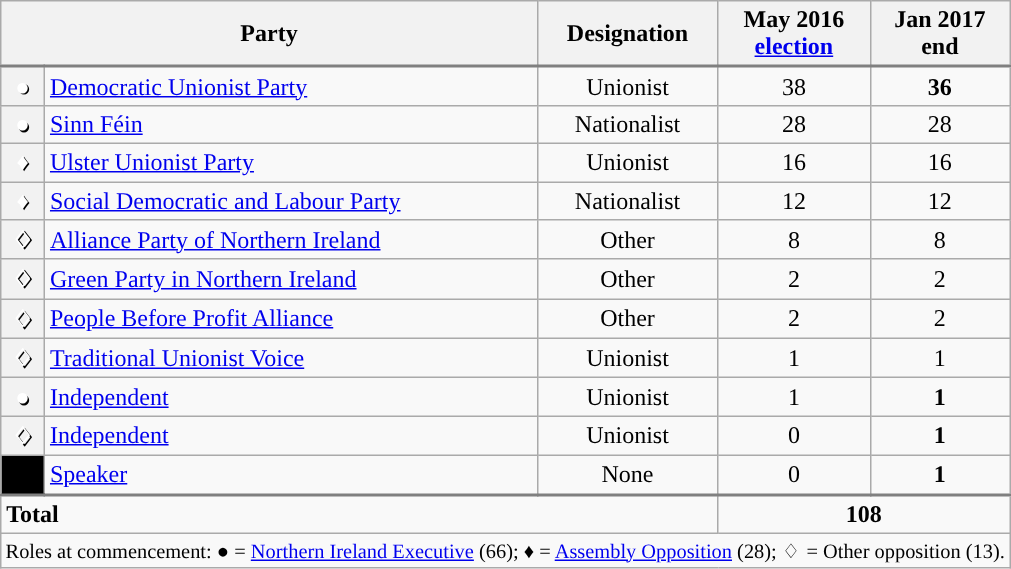<table class="wikitable">
<tr style="border-bottom: 2px solid gray;">
<th colspan=2>Party</th>
<th>Designation</th>
<th>May 2016<br><a href='#'>election</a></th>
<th>Jan 2017<br>end</th>
</tr>
<tr>
<th style="color: white; text-shadow: 1px 1px 0 black; background-color: ">●</th>
<td><a href='#'>Democratic Unionist Party</a></td>
<td align="center">Unionist</td>
<td align="center">38</td>
<td align="center"><strong>36</strong></td>
</tr>
<tr>
<th style="color: white; text-shadow: 1px 1px 0 black; background-color: ">●</th>
<td><a href='#'>Sinn Féin</a></td>
<td align="center">Nationalist</td>
<td align="center">28</td>
<td align="center">28</td>
</tr>
<tr>
<th style="color: white; text-shadow: 1px 1px 0 black; background-color: ">♦</th>
<td><a href='#'>Ulster Unionist Party</a></td>
<td align="center">Unionist</td>
<td align="center">16</td>
<td align="center">16</td>
</tr>
<tr>
<th style="color: white; text-shadow: 1px 1px 0 black; background-color: ">♦</th>
<td><a href='#'>Social Democratic and Labour Party</a></td>
<td align="center">Nationalist</td>
<td align="center">12</td>
<td align="center">12</td>
</tr>
<tr>
<th style="color: white; text-shadow: 1px 1px 0 black; background-color: ">♢</th>
<td><a href='#'>Alliance Party of Northern Ireland</a></td>
<td align="center">Other</td>
<td align="center">8</td>
<td align="center">8</td>
</tr>
<tr>
<th style="color: white; text-shadow: 1px 1px 0 black; background-color: ">♢</th>
<td><a href='#'>Green Party in Northern Ireland</a></td>
<td align="center">Other</td>
<td align="center">2</td>
<td align="center">2</td>
</tr>
<tr>
<th style="color: white; text-shadow: 1px 1px 0 black; background-color: ">♢</th>
<td><a href='#'>People Before Profit Alliance</a></td>
<td align="center">Other</td>
<td align="center">2</td>
<td align="center">2</td>
</tr>
<tr>
<th style="color: white; text-shadow: 1px 1px 0 black; background-color: ">♢</th>
<td><a href='#'>Traditional Unionist Voice</a></td>
<td align="center">Unionist</td>
<td align="center">1</td>
<td align="center">1</td>
</tr>
<tr>
<th style="color: white; text-shadow: 1px 1px 0 black; background-color: ">●</th>
<td><a href='#'>Independent</a></td>
<td align="center">Unionist</td>
<td align="center">1</td>
<td align="center"><strong>1</strong></td>
</tr>
<tr>
<th style="color: white; text-shadow: 1px 1px 0 black; background-color: ">♢</th>
<td><a href='#'>Independent</a></td>
<td align="center">Unionist</td>
<td align="center">0</td>
<td align="center"><strong>1</strong></td>
</tr>
<tr style="border-bottom: 2px solid gray;">
<th style="background-color: black"></th>
<td><a href='#'>Speaker</a></td>
<td align="center">None</td>
<td align="center">0</td>
<td align="center"><strong>1</strong></td>
</tr>
<tr>
<td colspan="3"><strong>Total</strong></td>
<td colspan="2" align="center"><strong>108</strong></td>
</tr>
<tr>
<td colspan="5" style="font-size:85%">Roles at commencement: ● = <a href='#'>Northern Ireland Executive</a> (66); ♦ = <a href='#'>Assembly Opposition</a> (28); ♢ = Other opposition (13).</td>
</tr>
</table>
